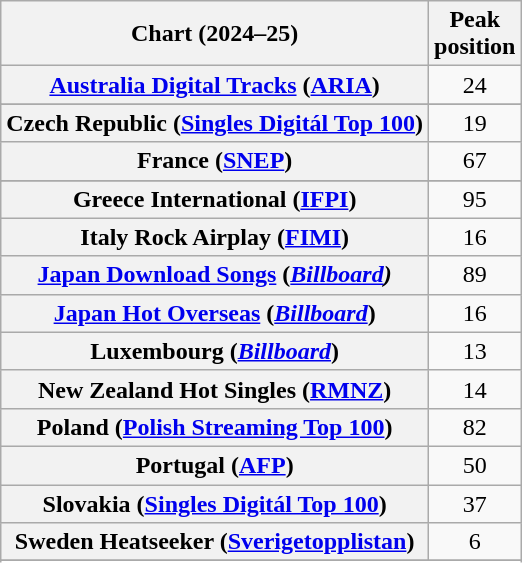<table class="wikitable sortable plainrowheaders" style="text-align:center">
<tr>
<th scope="col">Chart (2024–25)</th>
<th scope="col">Peak<br>position</th>
</tr>
<tr>
<th scope="row"><a href='#'>Australia Digital Tracks</a> (<a href='#'>ARIA</a>)</th>
<td>24</td>
</tr>
<tr>
</tr>
<tr>
</tr>
<tr>
</tr>
<tr>
</tr>
<tr>
<th scope="row">Czech Republic (<a href='#'>Singles Digitál Top 100</a>)</th>
<td>19</td>
</tr>
<tr>
<th scope="row">France (<a href='#'>SNEP</a>)</th>
<td>67</td>
</tr>
<tr>
</tr>
<tr>
</tr>
<tr>
<th scope="row">Greece International (<a href='#'>IFPI</a>)</th>
<td>95</td>
</tr>
<tr>
<th scope="row">Italy Rock Airplay (<a href='#'>FIMI</a>)</th>
<td>16</td>
</tr>
<tr>
<th scope="row"><a href='#'>Japan Download Songs</a> (<em><a href='#'>Billboard</a>)</em></th>
<td>89</td>
</tr>
<tr>
<th scope="row"><a href='#'>Japan Hot Overseas</a> (<em><a href='#'>Billboard</a></em>)</th>
<td>16</td>
</tr>
<tr>
<th scope="row">Luxembourg (<em><a href='#'>Billboard</a></em>)</th>
<td>13</td>
</tr>
<tr>
<th scope="row">New Zealand Hot Singles (<a href='#'>RMNZ</a>)</th>
<td>14</td>
</tr>
<tr>
<th scope="row">Poland (<a href='#'>Polish Streaming Top 100</a>)</th>
<td>82</td>
</tr>
<tr>
<th scope="row">Portugal (<a href='#'>AFP</a>)</th>
<td>50</td>
</tr>
<tr>
<th scope="row">Slovakia (<a href='#'>Singles Digitál Top 100</a>)</th>
<td>37</td>
</tr>
<tr>
<th scope="row">Sweden Heatseeker (<a href='#'>Sverigetopplistan</a>)</th>
<td>6</td>
</tr>
<tr>
</tr>
<tr>
</tr>
<tr>
</tr>
</table>
